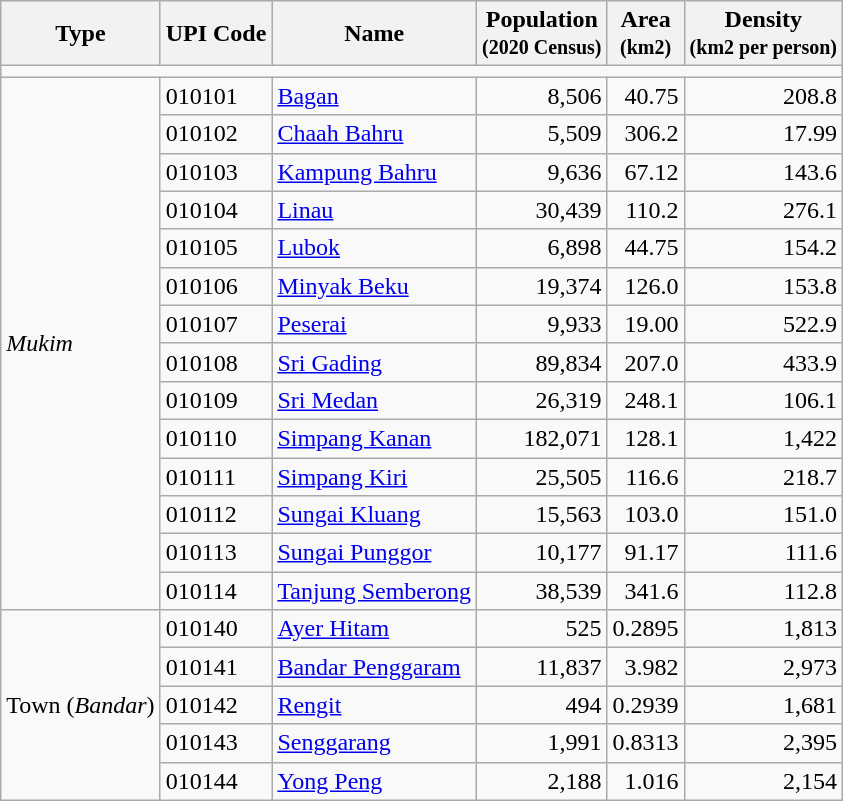<table class="wikitable sortable">
<tr>
<th>Type</th>
<th>UPI Code</th>
<th>Name</th>
<th>Population<br><small>(2020 Census)</small></th>
<th>Area<br><small>(km2)</small></th>
<th>Density<br><small>(km2 per person)</small></th>
</tr>
<tr>
<td colspan="6" align="center"></td>
</tr>
<tr>
<td rowspan="14"><em>Mukim</em></td>
<td>010101</td>
<td><a href='#'>Bagan</a></td>
<td align="right">8,506</td>
<td align="right">40.75</td>
<td align="right">208.8</td>
</tr>
<tr>
<td>010102</td>
<td><a href='#'>Chaah Bahru</a></td>
<td align="right">5,509</td>
<td align="right">306.2</td>
<td align="right">17.99</td>
</tr>
<tr>
<td>010103</td>
<td><a href='#'>Kampung Bahru</a></td>
<td align="right">9,636</td>
<td align="right">67.12</td>
<td align="right">143.6</td>
</tr>
<tr>
<td>010104</td>
<td><a href='#'>Linau</a></td>
<td align="right">30,439</td>
<td align="right">110.2</td>
<td align="right">276.1</td>
</tr>
<tr>
<td>010105</td>
<td><a href='#'>Lubok</a></td>
<td align="right">6,898</td>
<td align="right">44.75</td>
<td align="right">154.2</td>
</tr>
<tr>
<td>010106</td>
<td><a href='#'>Minyak Beku</a></td>
<td align="right">19,374</td>
<td align="right">126.0</td>
<td align="right">153.8</td>
</tr>
<tr>
<td>010107</td>
<td><a href='#'>Peserai</a></td>
<td align="right">9,933</td>
<td align="right">19.00</td>
<td align="right">522.9</td>
</tr>
<tr>
<td>010108</td>
<td><a href='#'>Sri Gading</a></td>
<td align="right">89,834</td>
<td align="right">207.0</td>
<td align="right">433.9</td>
</tr>
<tr>
<td>010109</td>
<td><a href='#'>Sri Medan</a></td>
<td align="right">26,319</td>
<td align="right">248.1</td>
<td align="right">106.1</td>
</tr>
<tr>
<td>010110</td>
<td><a href='#'>Simpang Kanan</a></td>
<td align="right">182,071</td>
<td align="right">128.1</td>
<td align="right">1,422</td>
</tr>
<tr>
<td>010111</td>
<td><a href='#'>Simpang Kiri</a></td>
<td align="right">25,505</td>
<td align="right">116.6</td>
<td align="right">218.7</td>
</tr>
<tr>
<td>010112</td>
<td><a href='#'>Sungai Kluang</a></td>
<td align="right">15,563</td>
<td align="right">103.0</td>
<td align="right">151.0</td>
</tr>
<tr>
<td>010113</td>
<td><a href='#'>Sungai Punggor</a></td>
<td align="right">10,177</td>
<td align="right">91.17</td>
<td align="right">111.6</td>
</tr>
<tr>
<td>010114</td>
<td><a href='#'>Tanjung Semberong</a></td>
<td align="right">38,539</td>
<td align="right">341.6</td>
<td align="right">112.8</td>
</tr>
<tr>
<td rowspan="5">Town (<em>Bandar</em>)</td>
<td>010140</td>
<td><a href='#'>Ayer Hitam</a></td>
<td align="right">525</td>
<td align="right">0.2895</td>
<td align="right">1,813</td>
</tr>
<tr>
<td>010141</td>
<td><a href='#'>Bandar Penggaram</a></td>
<td align="right">11,837</td>
<td align="right">3.982</td>
<td align="right">2,973</td>
</tr>
<tr>
<td>010142</td>
<td><a href='#'>Rengit</a></td>
<td align="right">494</td>
<td align="right">0.2939</td>
<td align="right">1,681</td>
</tr>
<tr>
<td>010143</td>
<td><a href='#'>Senggarang</a></td>
<td align="right">1,991</td>
<td align="right">0.8313</td>
<td align="right">2,395</td>
</tr>
<tr>
<td>010144</td>
<td><a href='#'>Yong Peng</a></td>
<td align="right">2,188</td>
<td align="right">1.016</td>
<td align="right">2,154</td>
</tr>
</table>
